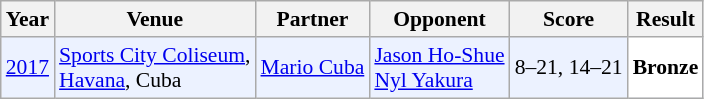<table class="sortable wikitable" style="font-size: 90%;">
<tr>
<th>Year</th>
<th>Venue</th>
<th>Partner</th>
<th>Opponent</th>
<th>Score</th>
<th>Result</th>
</tr>
<tr style="background:#ECF2FF">
<td align="center"><a href='#'>2017</a></td>
<td align="left"><a href='#'>Sports City Coliseum</a>,<br><a href='#'>Havana</a>, Cuba</td>
<td align="left"> <a href='#'>Mario Cuba</a></td>
<td align="left"> <a href='#'>Jason Ho-Shue</a><br> <a href='#'>Nyl Yakura</a></td>
<td align="left">8–21, 14–21</td>
<td style="text-align:left; background:white"> <strong>Bronze</strong></td>
</tr>
</table>
